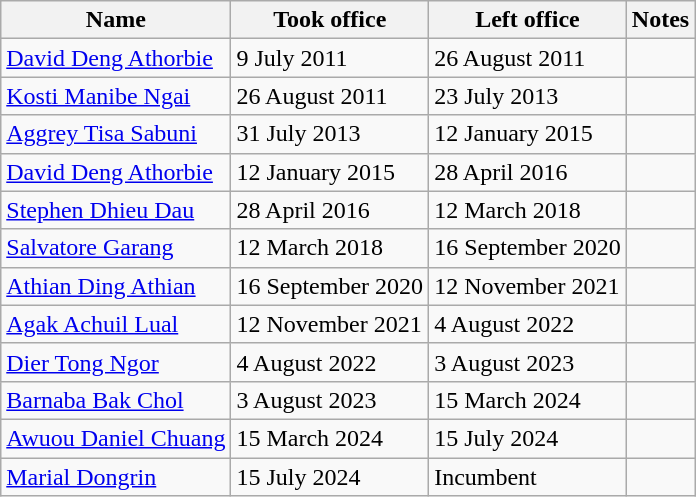<table class="wikitable">
<tr>
<th>Name</th>
<th>Took office</th>
<th>Left office</th>
<th>Notes</th>
</tr>
<tr>
<td><a href='#'>David Deng Athorbie</a></td>
<td>9 July 2011</td>
<td>26 August 2011</td>
<td></td>
</tr>
<tr>
<td><a href='#'>Kosti Manibe Ngai</a></td>
<td>26 August 2011</td>
<td>23 July 2013</td>
<td></td>
</tr>
<tr>
<td><a href='#'>Aggrey Tisa Sabuni</a></td>
<td>31 July 2013</td>
<td>12 January 2015</td>
<td></td>
</tr>
<tr>
<td><a href='#'>David Deng Athorbie</a></td>
<td>12 January 2015</td>
<td>28 April 2016</td>
<td></td>
</tr>
<tr>
<td><a href='#'>Stephen Dhieu Dau</a></td>
<td>28 April 2016</td>
<td>12 March 2018</td>
<td></td>
</tr>
<tr>
<td><a href='#'>Salvatore Garang</a></td>
<td>12 March 2018</td>
<td>16 September 2020</td>
<td></td>
</tr>
<tr>
<td><a href='#'>Athian Ding Athian</a></td>
<td>16 September 2020</td>
<td>12 November 2021</td>
<td></td>
</tr>
<tr>
<td><a href='#'>Agak Achuil Lual</a></td>
<td>12 November 2021</td>
<td>4 August 2022</td>
<td></td>
</tr>
<tr>
<td><a href='#'>Dier Tong Ngor</a></td>
<td>4 August 2022</td>
<td>3 August 2023</td>
<td></td>
</tr>
<tr>
<td><a href='#'>Barnaba Bak Chol</a></td>
<td>3 August 2023</td>
<td>15 March 2024</td>
<td></td>
</tr>
<tr>
<td><a href='#'>Awuou Daniel Chuang</a></td>
<td>15 March 2024</td>
<td>15 July 2024 </td>
<td></td>
</tr>
<tr>
<td><a href='#'>Marial Dongrin</a></td>
<td>15 July 2024</td>
<td>Incumbent</td>
<td></td>
</tr>
</table>
